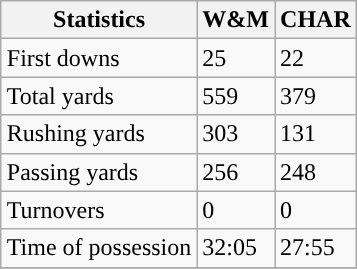<table class="wikitable" style="float: right;">
<tr>
<th>Statistics</th>
<th>W&M</th>
<th>CHAR</th>
</tr>
<tr>
<td>First downs</td>
<td>25</td>
<td>22</td>
</tr>
<tr>
<td>Total yards</td>
<td>559</td>
<td>379</td>
</tr>
<tr>
<td>Rushing yards</td>
<td>303</td>
<td>131</td>
</tr>
<tr>
<td>Passing yards</td>
<td>256</td>
<td>248</td>
</tr>
<tr>
<td>Turnovers</td>
<td>0</td>
<td>0</td>
</tr>
<tr>
<td>Time of possession</td>
<td>32:05</td>
<td>27:55</td>
</tr>
<tr>
</tr>
</table>
